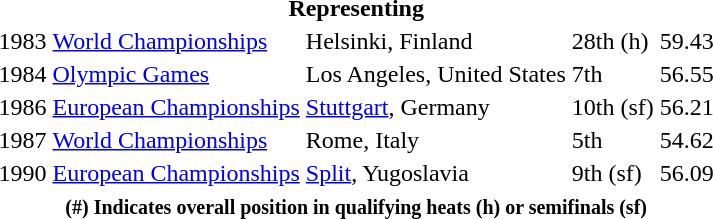<table>
<tr>
<th colspan=6>Representing </th>
</tr>
<tr>
<td>1983</td>
<td><a href='#'>World Championships</a></td>
<td>Helsinki, Finland</td>
<td>28th (h)</td>
<td>59.43</td>
</tr>
<tr>
<td>1984</td>
<td><a href='#'>Olympic Games</a></td>
<td>Los Angeles, United States</td>
<td>7th</td>
<td>56.55</td>
</tr>
<tr>
<td>1986</td>
<td><a href='#'>European Championships</a></td>
<td><a href='#'>Stuttgart</a>, Germany</td>
<td>10th (sf)</td>
<td>56.21</td>
</tr>
<tr>
<td>1987</td>
<td><a href='#'>World Championships</a></td>
<td>Rome, Italy</td>
<td>5th</td>
<td>54.62</td>
</tr>
<tr>
<td>1990</td>
<td><a href='#'>European Championships</a></td>
<td><a href='#'>Split</a>, Yugoslavia</td>
<td>9th (sf)</td>
<td>56.09</td>
</tr>
<tr>
<th colspan=6><small><strong> (#) Indicates overall position in qualifying heats (h) or semifinals (sf)</strong></small></th>
</tr>
</table>
